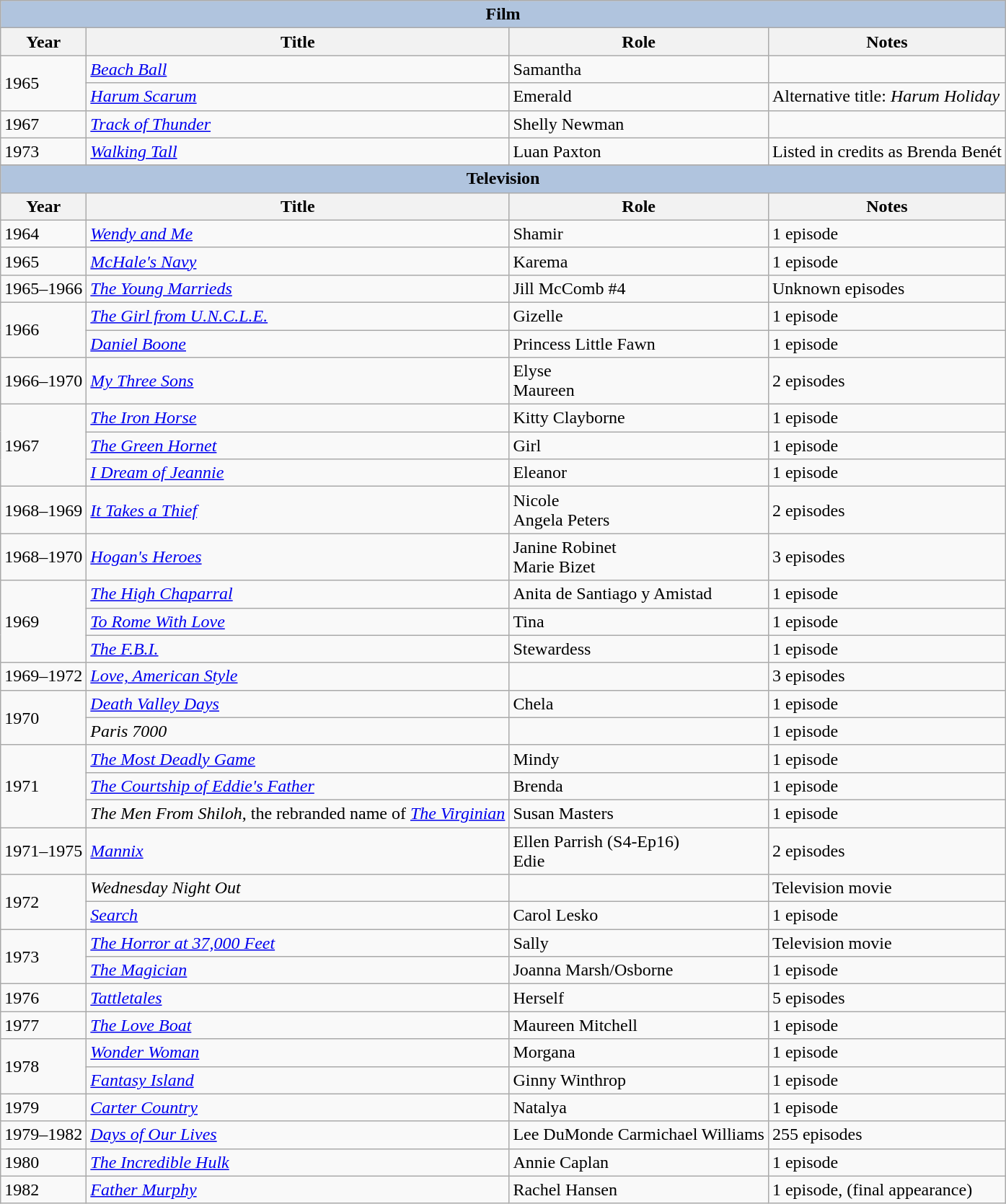<table class="wikitable">
<tr>
<th colspan="4" style="background: LightSteelBlue;">Film</th>
</tr>
<tr>
<th>Year</th>
<th>Title</th>
<th>Role</th>
<th>Notes</th>
</tr>
<tr>
<td rowspan=2>1965</td>
<td><em><a href='#'>Beach Ball</a></em></td>
<td>Samantha</td>
<td></td>
</tr>
<tr>
<td><em><a href='#'>Harum Scarum</a></em></td>
<td>Emerald</td>
<td>Alternative title: <em>Harum Holiday</em></td>
</tr>
<tr>
<td>1967</td>
<td><em><a href='#'>Track of Thunder</a></em></td>
<td>Shelly Newman</td>
<td></td>
</tr>
<tr>
<td>1973</td>
<td><em><a href='#'>Walking Tall</a></em></td>
<td>Luan Paxton</td>
<td>Listed in credits as Brenda Benét</td>
</tr>
<tr>
</tr>
<tr>
<th colspan="4" style="background: LightSteelBlue;">Television</th>
</tr>
<tr>
<th>Year</th>
<th>Title</th>
<th>Role</th>
<th>Notes</th>
</tr>
<tr>
<td>1964</td>
<td><em><a href='#'>Wendy and Me</a></em></td>
<td>Shamir</td>
<td>1 episode</td>
</tr>
<tr>
<td>1965</td>
<td><em><a href='#'>McHale's Navy</a></em></td>
<td>Karema</td>
<td>1 episode</td>
</tr>
<tr>
<td>1965–1966</td>
<td><em><a href='#'>The Young Marrieds</a></em></td>
<td>Jill McComb #4</td>
<td>Unknown episodes</td>
</tr>
<tr>
<td rowspan=2>1966</td>
<td><em><a href='#'>The Girl from U.N.C.L.E.</a></em></td>
<td>Gizelle</td>
<td>1 episode</td>
</tr>
<tr>
<td><em><a href='#'>Daniel Boone</a></em></td>
<td>Princess Little Fawn</td>
<td>1 episode</td>
</tr>
<tr>
<td>1966–1970</td>
<td><em><a href='#'>My Three Sons</a></em></td>
<td>Elyse<br>Maureen</td>
<td>2 episodes</td>
</tr>
<tr>
<td rowspan=3>1967</td>
<td><em><a href='#'>The Iron Horse</a></em></td>
<td>Kitty Clayborne</td>
<td>1 episode</td>
</tr>
<tr>
<td><em><a href='#'>The Green Hornet</a></em></td>
<td>Girl</td>
<td>1 episode</td>
</tr>
<tr>
<td><em><a href='#'>I Dream of Jeannie</a></em></td>
<td>Eleanor</td>
<td>1 episode</td>
</tr>
<tr>
<td>1968–1969</td>
<td><em><a href='#'>It Takes a Thief</a></em></td>
<td>Nicole<br>Angela Peters</td>
<td>2 episodes</td>
</tr>
<tr>
<td>1968–1970</td>
<td><em><a href='#'>Hogan's Heroes</a></em></td>
<td>Janine Robinet<br>Marie Bizet</td>
<td>3 episodes</td>
</tr>
<tr>
<td rowspan="3">1969</td>
<td><em><a href='#'>The High Chaparral</a></em></td>
<td>Anita de Santiago y Amistad</td>
<td>1 episode</td>
</tr>
<tr>
<td><em><a href='#'>To Rome With Love</a></em></td>
<td>Tina</td>
<td>1 episode</td>
</tr>
<tr>
<td><em><a href='#'>The F.B.I.</a></em></td>
<td>Stewardess</td>
<td>1 episode</td>
</tr>
<tr>
<td>1969–1972</td>
<td><em><a href='#'>Love, American Style</a></em></td>
<td></td>
<td>3 episodes</td>
</tr>
<tr>
<td rowspan=2>1970</td>
<td><em><a href='#'>Death Valley Days</a></em></td>
<td>Chela</td>
<td>1 episode</td>
</tr>
<tr>
<td><em>Paris 7000</em></td>
<td></td>
<td>1 episode</td>
</tr>
<tr>
<td rowspan=3>1971</td>
<td><em><a href='#'>The Most Deadly Game</a></em></td>
<td>Mindy</td>
<td>1 episode</td>
</tr>
<tr>
<td><em><a href='#'>The Courtship of Eddie's Father</a></em></td>
<td>Brenda</td>
<td>1 episode</td>
</tr>
<tr>
<td><em>The Men From Shiloh</em>, the rebranded name of <em><a href='#'>The Virginian</a></em></td>
<td>Susan Masters</td>
<td>1 episode</td>
</tr>
<tr>
<td>1971–1975</td>
<td><em><a href='#'>Mannix</a></em></td>
<td>Ellen Parrish (S4-Ep16)<br>Edie</td>
<td>2 episodes</td>
</tr>
<tr>
<td rowspan=2>1972</td>
<td><em>Wednesday Night Out</em></td>
<td></td>
<td>Television movie</td>
</tr>
<tr>
<td><em><a href='#'>Search</a></em></td>
<td>Carol Lesko</td>
<td>1 episode</td>
</tr>
<tr>
<td rowspan=2>1973</td>
<td><em><a href='#'>The Horror at 37,000 Feet</a></em></td>
<td>Sally</td>
<td>Television movie</td>
</tr>
<tr>
<td><em><a href='#'>The Magician</a></em></td>
<td>Joanna Marsh/Osborne</td>
<td>1 episode</td>
</tr>
<tr>
<td>1976</td>
<td><em><a href='#'>Tattletales</a></em></td>
<td>Herself</td>
<td>5 episodes</td>
</tr>
<tr>
<td>1977</td>
<td><em><a href='#'>The Love Boat</a></em></td>
<td>Maureen Mitchell</td>
<td>1 episode</td>
</tr>
<tr>
<td rowspan=2>1978</td>
<td><em><a href='#'>Wonder Woman</a></em></td>
<td>Morgana</td>
<td>1 episode</td>
</tr>
<tr>
<td><em><a href='#'>Fantasy Island</a></em></td>
<td>Ginny Winthrop</td>
<td>1 episode</td>
</tr>
<tr>
<td>1979</td>
<td><em><a href='#'>Carter Country</a></em></td>
<td>Natalya</td>
<td>1 episode</td>
</tr>
<tr>
<td>1979–1982</td>
<td><em><a href='#'>Days of Our Lives</a></em></td>
<td>Lee DuMonde Carmichael Williams</td>
<td>255 episodes</td>
</tr>
<tr>
<td>1980</td>
<td><em><a href='#'>The Incredible Hulk</a></em></td>
<td>Annie Caplan</td>
<td>1 episode</td>
</tr>
<tr>
<td>1982</td>
<td><em><a href='#'>Father Murphy</a></em></td>
<td>Rachel Hansen</td>
<td>1 episode, (final appearance)</td>
</tr>
</table>
